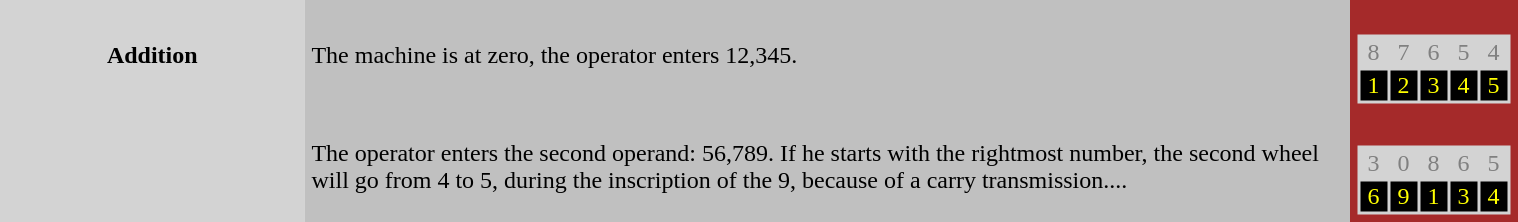<table style="width: 80%" align="center" border="0" cellpadding="5" cellspacing="0">
<tr>
<th style="width: 20%; background: lightgrey" align="center">Addition</th>
<td style="background: silver">The machine is at zero, the operator enters 12,345.</td>
<td style="background: brown"><br><table style="background: lightgrey; color: grey">
<tr>
<td> 8 </td>
<td> 7 </td>
<td> 6 </td>
<td> 5 </td>
<td> 4 </td>
</tr>
<tr style="background: black; color: yellow">
<td> 1 </td>
<td> 2 </td>
<td> 3 </td>
<td> 4 </td>
<td> 5 </td>
</tr>
</table>
</td>
</tr>
<tr>
<td style="background: lightgrey" align="center"></td>
<td style="background: silver">The operator enters the second operand: 56,789.  If he starts with the rightmost number, the second wheel will go from 4 to 5, during the inscription of the 9, because of a carry transmission....</td>
<td style="background: brown"><br><table style="background: lightgrey; color: grey">
<tr>
<td> 3 </td>
<td> 0 </td>
<td> 8 </td>
<td> 6 </td>
<td> 5 </td>
</tr>
<tr style="background: black; color: yellow">
<td> 6 </td>
<td> 9 </td>
<td> 1 </td>
<td> 3 </td>
<td> 4 </td>
</tr>
</table>
</td>
</tr>
<tr>
</tr>
</table>
